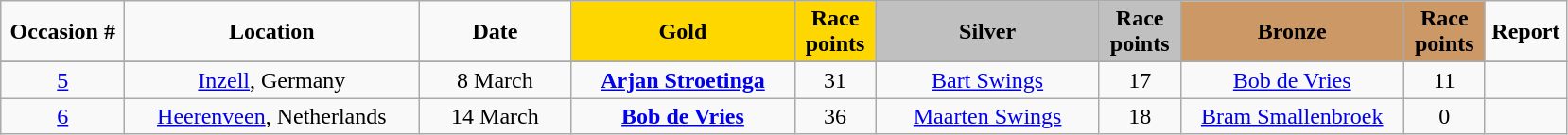<table class="wikitable">
<tr>
<td width="80" align="center"><strong>Occasion #</strong></td>
<td width="200" align="center"><strong>Location</strong></td>
<td width="100" align="center"><strong>Date</strong></td>
<td width="150" bgcolor="gold" align="center"><strong>Gold</strong></td>
<td width="50" bgcolor="gold" align="center"><strong>Race points</strong></td>
<td width="150" bgcolor="silver" align="center"><strong>Silver</strong></td>
<td width="50" bgcolor="silver" align="center"><strong>Race points</strong></td>
<td width="150" bgcolor="#CC9966" align="center"><strong>Bronze</strong></td>
<td width="50" bgcolor="#CC9966" align="center"><strong>Race points</strong></td>
<td width="50" align="center"><strong>Report</strong></td>
</tr>
<tr bgcolor="#cccccc">
</tr>
<tr>
<td align="center"><a href='#'>5</a></td>
<td align="center"><a href='#'>Inzell</a>, Germany</td>
<td align="center">8 March</td>
<td align="center"><strong><a href='#'>Arjan Stroetinga</a></strong><br><small></small></td>
<td align="center">31</td>
<td align="center"><a href='#'>Bart Swings</a><br><small></small></td>
<td align="center">17</td>
<td align="center"><a href='#'>Bob de Vries</a><br><small></small></td>
<td align="center">11</td>
<td align="center"></td>
</tr>
<tr>
<td align="center"><a href='#'>6</a></td>
<td align="center"><a href='#'>Heerenveen</a>, Netherlands</td>
<td align="center">14 March</td>
<td align="center"><strong><a href='#'>Bob de Vries</a></strong><br><small></small></td>
<td align="center">36</td>
<td align="center"><a href='#'>Maarten Swings</a><br><small></small></td>
<td align="center">18</td>
<td align="center"><a href='#'>Bram Smallenbroek</a><br><small></small></td>
<td align="center">0</td>
<td align="center"></td>
</tr>
</table>
